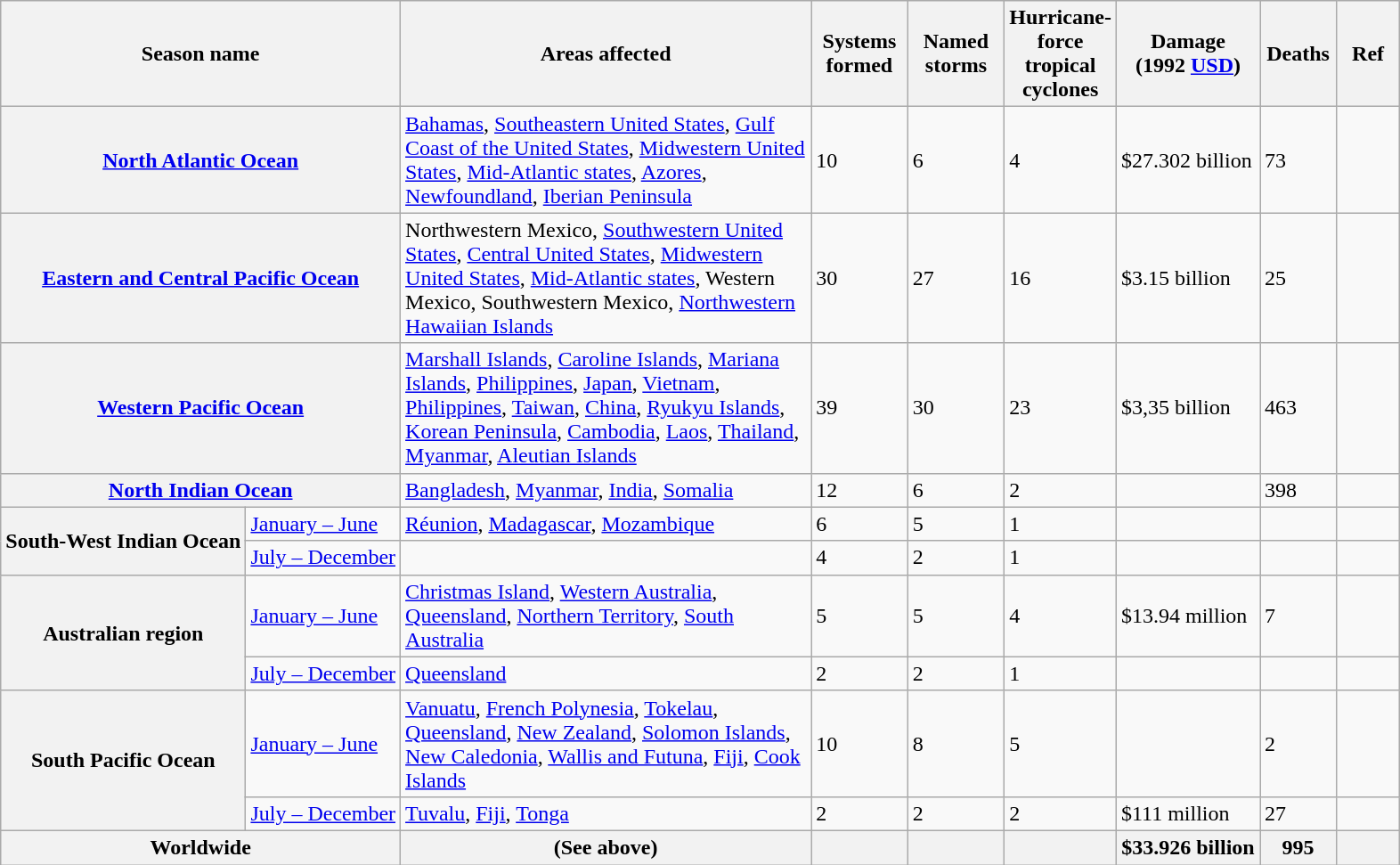<table class="wikitable">
<tr>
<th colspan=2><strong>Season name</strong></th>
<th width="300"><strong>Areas affected</strong></th>
<th width="65"><strong>Systems formed</strong></th>
<th width="65"><strong>Named storms</strong></th>
<th width="65"><strong>Hurricane-force<br>tropical cyclones</strong></th>
<th width="100"><strong>Damage<br>(1992 <a href='#'>USD</a>)</strong></th>
<th width="50"><strong>Deaths</strong></th>
<th width="40"><strong>Ref</strong></th>
</tr>
<tr>
<th colspan=2><a href='#'>North Atlantic Ocean</a></th>
<td><a href='#'>Bahamas</a>, <a href='#'>Southeastern United States</a>, <a href='#'>Gulf Coast of the United States</a>, <a href='#'>Midwestern United States</a>, <a href='#'>Mid-Atlantic states</a>, <a href='#'>Azores</a>, <a href='#'>Newfoundland</a>, <a href='#'>Iberian Peninsula</a></td>
<td>10</td>
<td>6</td>
<td>4</td>
<td>$27.302 billion</td>
<td>73</td>
<td></td>
</tr>
<tr>
<th colspan=2><a href='#'>Eastern and Central Pacific Ocean</a></th>
<td>Northwestern Mexico, <a href='#'>Southwestern United States</a>, <a href='#'>Central United States</a>, <a href='#'>Midwestern United States</a>, <a href='#'>Mid-Atlantic states</a>, Western Mexico, Southwestern Mexico, <a href='#'>Northwestern Hawaiian Islands</a></td>
<td>30</td>
<td>27</td>
<td>16</td>
<td>$3.15 billion</td>
<td>25</td>
<td></td>
</tr>
<tr>
<th colspan=2><a href='#'>Western Pacific Ocean</a></th>
<td><a href='#'>Marshall Islands</a>, <a href='#'>Caroline Islands</a>, <a href='#'>Mariana Islands</a>, <a href='#'>Philippines</a>, <a href='#'>Japan</a>, <a href='#'>Vietnam</a>, <a href='#'>Philippines</a>, <a href='#'>Taiwan</a>, <a href='#'>China</a>, <a href='#'>Ryukyu Islands</a>, <a href='#'>Korean Peninsula</a>, <a href='#'>Cambodia</a>, <a href='#'>Laos</a>, <a href='#'>Thailand</a>, <a href='#'>Myanmar</a>, <a href='#'>Aleutian Islands</a></td>
<td>39</td>
<td>30</td>
<td>23</td>
<td>$3,35 billion  </td>
<td>463 </td>
<td></td>
</tr>
<tr>
<th colspan=2><a href='#'>North Indian Ocean</a></th>
<td><a href='#'>Bangladesh</a>, <a href='#'>Myanmar</a>, <a href='#'>India</a>, <a href='#'>Somalia</a></td>
<td>12</td>
<td>6</td>
<td>2</td>
<td></td>
<td>398</td>
<td></td>
</tr>
<tr>
<th rowspan=2>South-West Indian Ocean</th>
<td><a href='#'>January – June</a></td>
<td><a href='#'>Réunion</a>, <a href='#'>Madagascar</a>, <a href='#'>Mozambique</a></td>
<td>6</td>
<td>5</td>
<td>1</td>
<td></td>
<td></td>
<td></td>
</tr>
<tr>
<td><a href='#'>July – December</a></td>
<td></td>
<td>4</td>
<td>2</td>
<td>1</td>
<td></td>
<td></td>
<td></td>
</tr>
<tr>
<th rowspan=2>Australian region</th>
<td><a href='#'>January – June</a></td>
<td><a href='#'>Christmas Island</a>, <a href='#'>Western Australia</a>, <a href='#'>Queensland</a>, <a href='#'>Northern Territory</a>, <a href='#'>South Australia</a></td>
<td>5</td>
<td>5</td>
<td>4</td>
<td>$13.94 million</td>
<td>7</td>
<td></td>
</tr>
<tr>
<td><a href='#'>July – December</a></td>
<td><a href='#'>Queensland</a></td>
<td>2</td>
<td>2</td>
<td>1</td>
<td></td>
<td></td>
<td></td>
</tr>
<tr>
<th rowspan=2>South Pacific Ocean</th>
<td><a href='#'>January – June</a></td>
<td><a href='#'>Vanuatu</a>, <a href='#'>French Polynesia</a>, <a href='#'>Tokelau</a>, <a href='#'>Queensland</a>, <a href='#'>New Zealand</a>, <a href='#'>Solomon Islands</a>, <a href='#'>New Caledonia</a>, <a href='#'>Wallis and Futuna</a>, <a href='#'>Fiji</a>, <a href='#'>Cook Islands</a></td>
<td>10</td>
<td>8</td>
<td>5</td>
<td></td>
<td>2</td>
<td></td>
</tr>
<tr>
<td><a href='#'>July – December</a></td>
<td><a href='#'>Tuvalu</a>, <a href='#'>Fiji</a>, <a href='#'>Tonga</a></td>
<td>2</td>
<td>2</td>
<td>2</td>
<td>$111 million</td>
<td>27</td>
<td></td>
</tr>
<tr>
<th colspan=2>Worldwide</th>
<th>(See above)</th>
<th> </th>
<th> </th>
<th> </th>
<th>$33.926 billion</th>
<th>995</th>
<th></th>
</tr>
</table>
